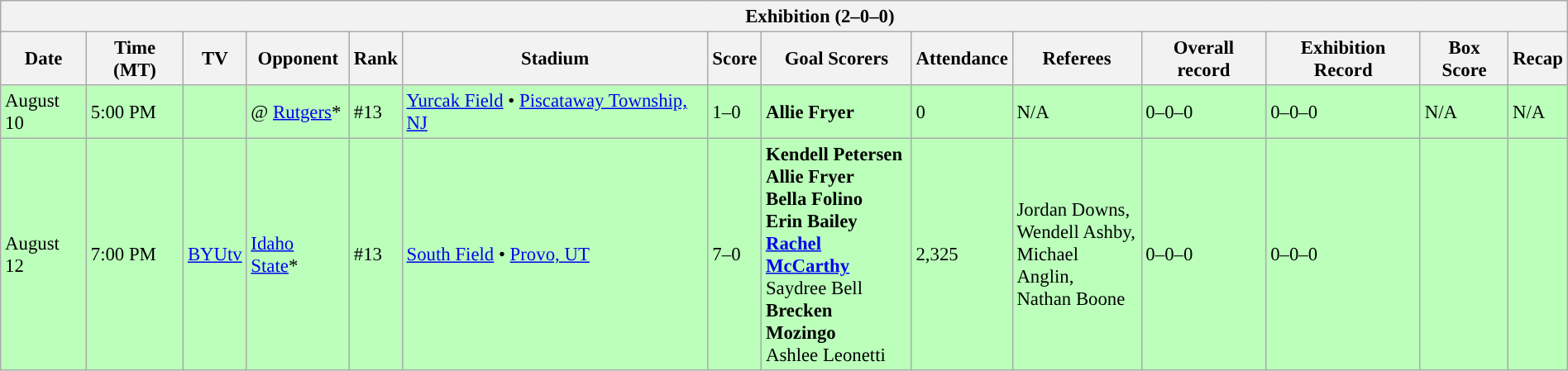<table class="wikitable collapsible collapsed" style="margin:auto; font-size:95%; width:100%">
<tr>
<th colspan=14 style="padding-left:4em;">Exhibition (2–0–0)</th>
</tr>
<tr>
<th>Date</th>
<th>Time (MT)</th>
<th>TV</th>
<th>Opponent</th>
<th>Rank</th>
<th>Stadium</th>
<th>Score</th>
<th>Goal Scorers</th>
<th>Attendance</th>
<th>Referees</th>
<th>Overall record</th>
<th>Exhibition Record</th>
<th>Box Score</th>
<th>Recap</th>
</tr>
<tr bgcolor=bbffbb>
<td>August 10</td>
<td>5:00 PM</td>
<td></td>
<td>@ <a href='#'>Rutgers</a>*</td>
<td>#13</td>
<td><a href='#'>Yurcak Field</a> • <a href='#'>Piscataway Township, NJ</a></td>
<td>1–0</td>
<td><strong>Allie Fryer</strong> </td>
<td>0</td>
<td>N/A</td>
<td>0–0–0</td>
<td>0–0–0</td>
<td>N/A</td>
<td>N/A</td>
</tr>
<tr bgcolor=bbffbb>
<td>August 12</td>
<td>7:00 PM</td>
<td><a href='#'>BYUtv</a></td>
<td><a href='#'>Idaho State</a>*</td>
<td>#13</td>
<td><a href='#'>South Field</a> • <a href='#'>Provo, UT</a></td>
<td>7–0</td>
<td><strong>Kendell Petersen</strong>  <br> <strong>Allie Fryer</strong>  <br> <strong>Bella Folino</strong>  <br> <strong>Erin Bailey</strong>  <br> <strong><a href='#'>Rachel McCarthy</a></strong>  <br>  Saydree Bell <br> <strong>Brecken Mozingo</strong>  <br>  Ashlee Leonetti</td>
<td>2,325</td>
<td>Jordan Downs, <br> Wendell Ashby, <br> Michael Anglin, <br> Nathan Boone</td>
<td>0–0–0</td>
<td>0–0–0</td>
<td></td>
<td></td>
</tr>
</table>
